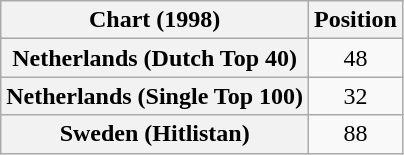<table class="wikitable plainrowheaders">
<tr>
<th>Chart (1998)</th>
<th>Position</th>
</tr>
<tr>
<th scope="row">Netherlands (Dutch Top 40)</th>
<td align="center">48</td>
</tr>
<tr>
<th scope="row">Netherlands (Single Top 100)</th>
<td align="center">32</td>
</tr>
<tr>
<th scope="row">Sweden (Hitlistan)</th>
<td align="center">88</td>
</tr>
</table>
